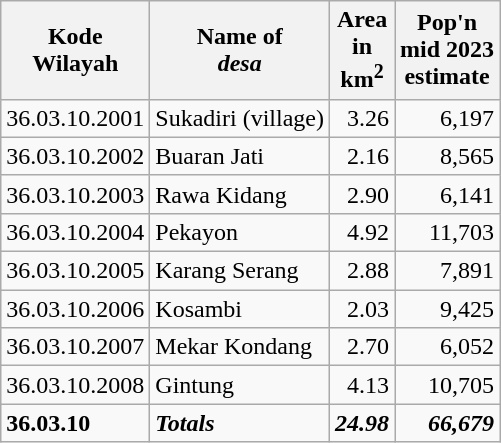<table class="wikitable">
<tr>
<th>Kode <br>Wilayah</th>
<th>Name of <br><em>desa</em></th>
<th>Area <br>in <br>km<sup>2</sup></th>
<th>Pop'n<br>mid 2023<br>estimate</th>
</tr>
<tr>
<td>36.03.10.2001</td>
<td>Sukadiri (village)</td>
<td align="right">3.26</td>
<td align="right">6,197</td>
</tr>
<tr>
<td>36.03.10.2002</td>
<td>Buaran Jati</td>
<td align="right">2.16</td>
<td align="right">8,565</td>
</tr>
<tr>
<td>36.03.10.2003</td>
<td>Rawa Kidang</td>
<td align="right">2.90</td>
<td align="right">6,141</td>
</tr>
<tr>
<td>36.03.10.2004</td>
<td>Pekayon</td>
<td align="right">4.92</td>
<td align="right">11,703</td>
</tr>
<tr>
<td>36.03.10.2005</td>
<td>Karang Serang</td>
<td align="right">2.88</td>
<td align="right">7,891</td>
</tr>
<tr>
<td>36.03.10.2006</td>
<td>Kosambi</td>
<td align="right">2.03</td>
<td align="right">9,425</td>
</tr>
<tr>
<td>36.03.10.2007</td>
<td>Mekar Kondang</td>
<td align="right">2.70</td>
<td align="right">6,052</td>
</tr>
<tr>
<td>36.03.10.2008</td>
<td>Gintung</td>
<td align="right">4.13</td>
<td align="right">10,705</td>
</tr>
<tr>
<td><strong>36.03.10</strong></td>
<td><strong><em>Totals</em></strong></td>
<td align="right"><strong><em>24.98</em></strong></td>
<td align="right"><strong><em>66,679</em></strong></td>
</tr>
</table>
